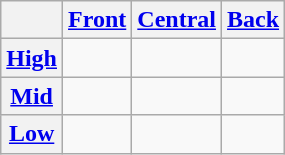<table class="wikitable" style="text-align:center">
<tr>
<th></th>
<th><a href='#'>Front</a></th>
<th><a href='#'>Central</a></th>
<th><a href='#'>Back</a></th>
</tr>
<tr>
<th><a href='#'>High</a></th>
<td></td>
<td></td>
<td></td>
</tr>
<tr>
<th><a href='#'>Mid</a></th>
<td></td>
<td></td>
<td></td>
</tr>
<tr>
<th><a href='#'>Low</a></th>
<td></td>
<td></td>
<td></td>
</tr>
</table>
